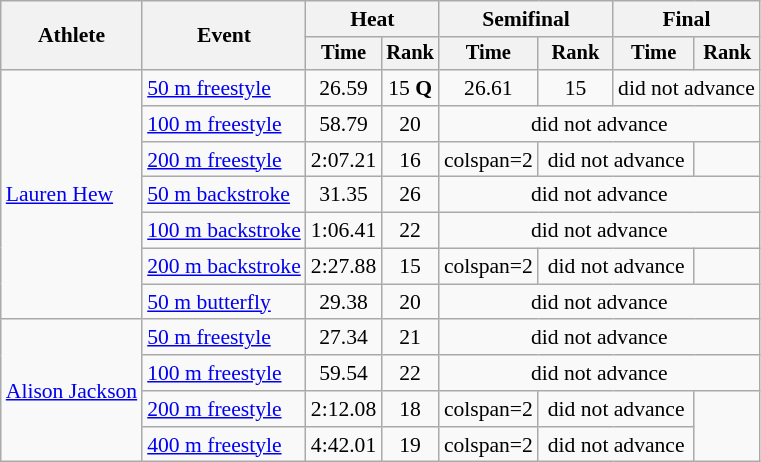<table class=wikitable style=font-size:90%>
<tr>
<th rowspan=2>Athlete</th>
<th rowspan=2>Event</th>
<th colspan=2>Heat</th>
<th colspan=2>Semifinal</th>
<th colspan=2>Final</th>
</tr>
<tr style=font-size:95%>
<th>Time</th>
<th>Rank</th>
<th>Time</th>
<th>Rank</th>
<th>Time</th>
<th>Rank</th>
</tr>
<tr align=center>
<td align=left rowspan=7><a href='#'>Lauren Hew</a></td>
<td align=left><a href='#'>50 m freestyle</a></td>
<td>26.59</td>
<td>15 <strong>Q</strong></td>
<td>26.61</td>
<td>15</td>
<td colspan=2>did not advance</td>
</tr>
<tr align=center>
<td align=left><a href='#'>100 m freestyle</a></td>
<td>58.79</td>
<td>20</td>
<td colspan=4>did not advance</td>
</tr>
<tr align=center>
<td align=left><a href='#'>200 m freestyle</a></td>
<td>2:07.21</td>
<td>16</td>
<td>colspan=2 </td>
<td colspan=2>did not advance</td>
</tr>
<tr align=center>
<td align=left><a href='#'>50 m backstroke</a></td>
<td>31.35</td>
<td>26</td>
<td colspan=4>did not advance</td>
</tr>
<tr align=center>
<td align=left><a href='#'>100 m backstroke</a></td>
<td>1:06.41</td>
<td>22</td>
<td colspan=4>did not advance</td>
</tr>
<tr align=center>
<td align=left><a href='#'>200 m backstroke</a></td>
<td>2:27.88</td>
<td>15</td>
<td>colspan=2 </td>
<td colspan=2>did not advance</td>
</tr>
<tr align=center>
<td align=left><a href='#'>50 m butterfly</a></td>
<td>29.38</td>
<td>20</td>
<td colspan=4>did not advance</td>
</tr>
<tr align=center>
<td align=left rowspan=4><a href='#'>Alison Jackson</a></td>
<td align=left><a href='#'>50 m freestyle</a></td>
<td>27.34</td>
<td>21</td>
<td colspan=4>did not advance</td>
</tr>
<tr align=center>
<td align=left><a href='#'>100 m freestyle</a></td>
<td>59.54</td>
<td>22</td>
<td colspan=4>did not advance</td>
</tr>
<tr align=center>
<td align=left><a href='#'>200 m freestyle</a></td>
<td>2:12.08</td>
<td>18</td>
<td>colspan=2 </td>
<td colspan=2>did not advance</td>
</tr>
<tr align=center>
<td align=left><a href='#'>400 m freestyle</a></td>
<td>4:42.01</td>
<td>19</td>
<td>colspan=2 </td>
<td colspan=2>did not advance</td>
</tr>
</table>
